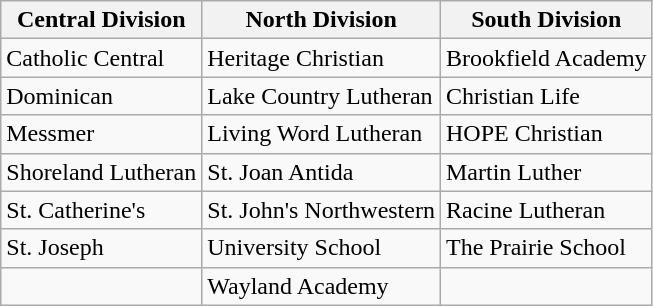<table class="wikitable">
<tr>
<th>Central Division</th>
<th>North Division</th>
<th>South Division</th>
</tr>
<tr>
<td>Catholic Central</td>
<td>Heritage Christian</td>
<td>Brookfield Academy</td>
</tr>
<tr>
<td>Dominican</td>
<td>Lake Country Lutheran</td>
<td>Christian Life</td>
</tr>
<tr>
<td>Messmer</td>
<td>Living Word Lutheran</td>
<td>HOPE Christian</td>
</tr>
<tr>
<td>Shoreland Lutheran</td>
<td>St. Joan Antida</td>
<td>Martin Luther</td>
</tr>
<tr>
<td>St. Catherine's</td>
<td>St. John's Northwestern</td>
<td>Racine Lutheran</td>
</tr>
<tr>
<td>St. Joseph</td>
<td>University School</td>
<td>The Prairie School</td>
</tr>
<tr>
<td></td>
<td>Wayland Academy</td>
<td></td>
</tr>
</table>
